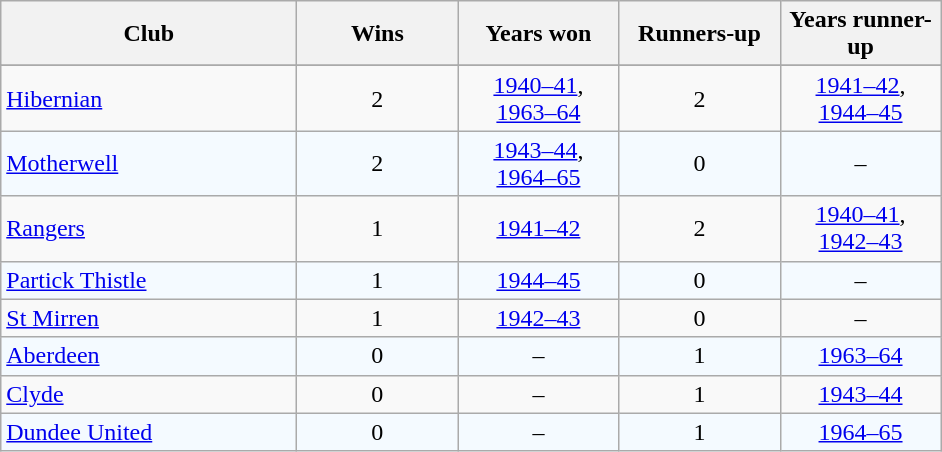<table class="wikitable" style="text-align: center;">
<tr>
<th width=190>Club</th>
<th width=100>Wins</th>
<th width=100>Years won</th>
<th width=100>Runners-up</th>
<th width=100>Years runner-up</th>
</tr>
<tr>
</tr>
<tr>
<td align=left><a href='#'>Hibernian</a></td>
<td>2</td>
<td><a href='#'>1940–41</a>, <a href='#'>1963–64</a></td>
<td>2</td>
<td><a href='#'>1941–42</a>, <a href='#'>1944–45</a></td>
</tr>
<tr bgcolor=#F4FAFF>
<td align=left><a href='#'>Motherwell</a></td>
<td>2</td>
<td><a href='#'>1943–44</a>, <a href='#'>1964–65</a></td>
<td>0</td>
<td>–</td>
</tr>
<tr>
<td align=left><a href='#'>Rangers</a></td>
<td>1</td>
<td><a href='#'>1941–42</a></td>
<td>2</td>
<td><a href='#'>1940–41</a>, <a href='#'>1942–43</a></td>
</tr>
<tr bgcolor=#F4FAFF>
<td align=left><a href='#'>Partick Thistle</a></td>
<td>1</td>
<td><a href='#'>1944–45</a></td>
<td>0</td>
<td>–</td>
</tr>
<tr>
<td align=left><a href='#'>St Mirren</a></td>
<td>1</td>
<td><a href='#'>1942–43</a></td>
<td>0</td>
<td>–</td>
</tr>
<tr bgcolor=#F4FAFF>
<td align=left><a href='#'>Aberdeen</a></td>
<td>0</td>
<td>–</td>
<td>1</td>
<td><a href='#'>1963–64</a></td>
</tr>
<tr>
<td align=left><a href='#'>Clyde</a></td>
<td>0</td>
<td>–</td>
<td>1</td>
<td><a href='#'>1943–44</a></td>
</tr>
<tr bgcolor=#F4FAFF>
<td align=left><a href='#'>Dundee United</a></td>
<td>0</td>
<td>–</td>
<td>1</td>
<td><a href='#'>1964–65</a></td>
</tr>
</table>
